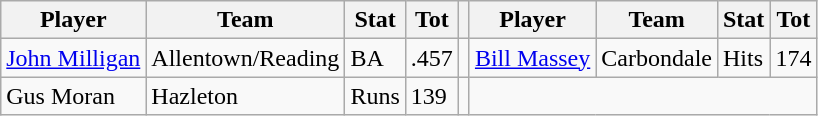<table class="wikitable">
<tr>
<th>Player</th>
<th>Team</th>
<th>Stat</th>
<th>Tot</th>
<th></th>
<th>Player</th>
<th>Team</th>
<th>Stat</th>
<th>Tot</th>
</tr>
<tr>
<td><a href='#'>John Milligan</a></td>
<td>Allentown/Reading</td>
<td>BA</td>
<td>.457</td>
<td></td>
<td><a href='#'>Bill Massey</a></td>
<td>Carbondale</td>
<td>Hits</td>
<td>174</td>
</tr>
<tr>
<td>Gus Moran</td>
<td>Hazleton</td>
<td>Runs</td>
<td>139</td>
<td></td>
</tr>
</table>
